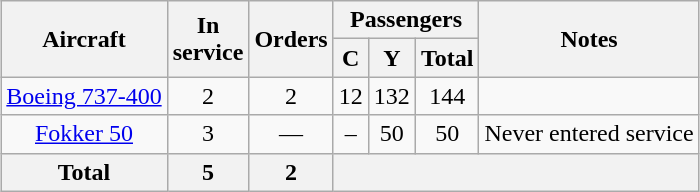<table class="wikitable" style="margin:0.5em auto; text-align:center">
<tr>
<th rowspan=2>Aircraft</th>
<th rowspan=2>In <br> service</th>
<th rowspan=2>Orders</th>
<th colspan=3>Passengers</th>
<th rowspan=2>Notes</th>
</tr>
<tr>
<th><abbr>C</abbr></th>
<th><abbr>Y</abbr></th>
<th>Total</th>
</tr>
<tr>
<td><a href='#'>Boeing 737-400</a></td>
<td>2</td>
<td>2</td>
<td>12</td>
<td>132</td>
<td>144</td>
<td></td>
</tr>
<tr>
<td><a href='#'>Fokker 50</a></td>
<td>3</td>
<td>—</td>
<td>–</td>
<td>50</td>
<td>50</td>
<td>Never entered service</td>
</tr>
<tr>
<th>Total</th>
<th>5</th>
<th>2</th>
<th colspan=5></th>
</tr>
</table>
